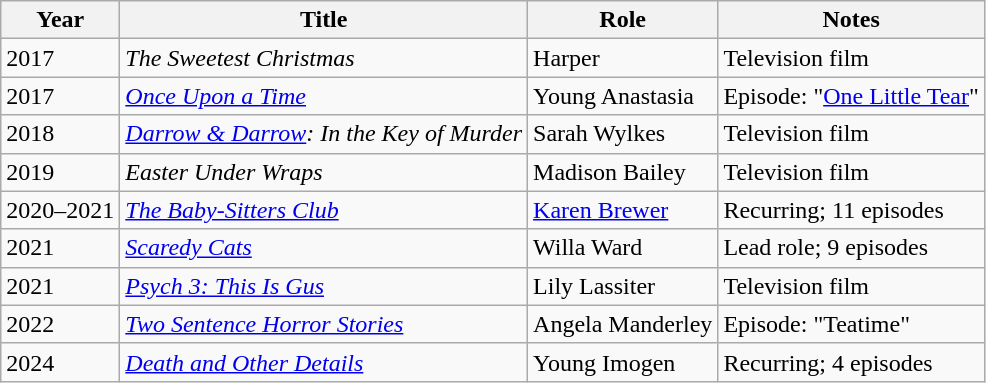<table class="wikitable sortable">
<tr>
<th>Year</th>
<th>Title</th>
<th>Role</th>
<th class="unsortable">Notes</th>
</tr>
<tr>
<td>2017</td>
<td data-sort-value="Sweetest Christmas, The"><em>The Sweetest Christmas</em></td>
<td>Harper</td>
<td>Television film</td>
</tr>
<tr>
<td>2017</td>
<td><em><a href='#'>Once Upon a Time</a></em></td>
<td>Young Anastasia</td>
<td>Episode: "<a href='#'>One Little Tear</a>"</td>
</tr>
<tr>
<td>2018</td>
<td><em><a href='#'>Darrow & Darrow</a>: In the Key of Murder</em></td>
<td>Sarah Wylkes</td>
<td>Television film</td>
</tr>
<tr>
<td>2019</td>
<td><em>Easter Under Wraps</em></td>
<td>Madison Bailey</td>
<td>Television film</td>
</tr>
<tr>
<td>2020–2021</td>
<td data-sort-value="Baby-Sitters Club, The"><em><a href='#'>The Baby-Sitters Club</a></em></td>
<td><a href='#'>Karen Brewer</a></td>
<td>Recurring; 11 episodes</td>
</tr>
<tr>
<td>2021</td>
<td><em><a href='#'>Scaredy Cats</a></em></td>
<td>Willa Ward</td>
<td>Lead role; 9 episodes</td>
</tr>
<tr>
<td>2021</td>
<td><em><a href='#'>Psych 3: This Is Gus</a></em></td>
<td>Lily Lassiter</td>
<td>Television film</td>
</tr>
<tr>
<td>2022</td>
<td><em><a href='#'>Two Sentence Horror Stories</a></em></td>
<td>Angela Manderley</td>
<td>Episode: "Teatime"</td>
</tr>
<tr>
<td>2024</td>
<td><em><a href='#'>Death and Other Details</a></em></td>
<td>Young Imogen</td>
<td>Recurring; 4 episodes</td>
</tr>
</table>
